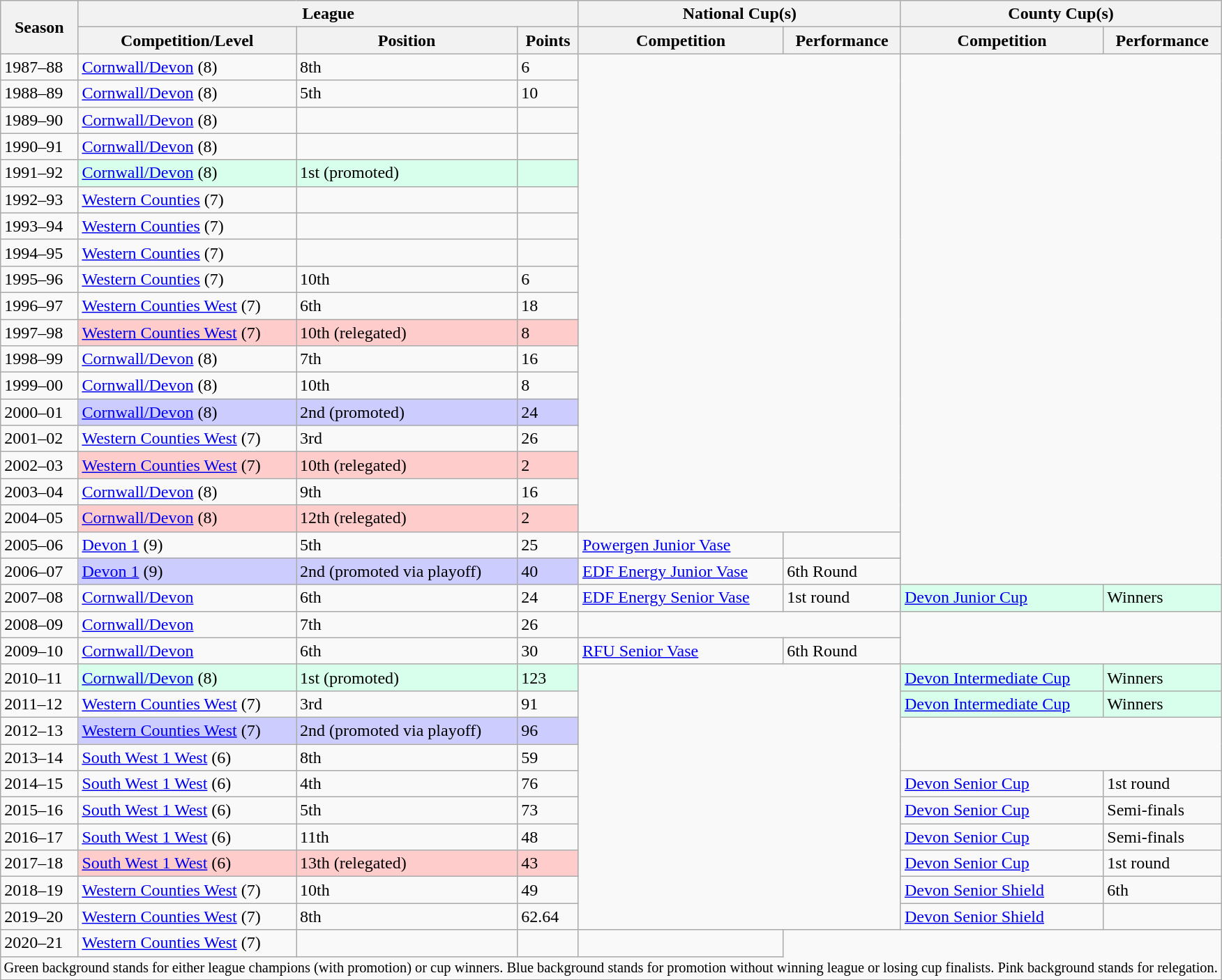<table class="wikitable">
<tr>
<th rowspan="2">Season</th>
<th colspan="3">League</th>
<th colspan="2">National Cup(s)</th>
<th colspan="2">County Cup(s)</th>
</tr>
<tr>
<th>Competition/Level</th>
<th>Position</th>
<th>Points</th>
<th>Competition</th>
<th>Performance</th>
<th>Competition</th>
<th>Performance</th>
</tr>
<tr>
<td>1987–88</td>
<td><a href='#'>Cornwall/Devon</a> (8)</td>
<td>8th</td>
<td>6</td>
<td rowspan=18 colspan=2></td>
</tr>
<tr>
<td>1988–89</td>
<td><a href='#'>Cornwall/Devon</a> (8)</td>
<td>5th</td>
<td>10</td>
</tr>
<tr>
<td>1989–90</td>
<td><a href='#'>Cornwall/Devon</a> (8)</td>
<td></td>
<td></td>
</tr>
<tr>
<td>1990–91</td>
<td><a href='#'>Cornwall/Devon</a> (8)</td>
<td></td>
<td></td>
</tr>
<tr>
<td>1991–92</td>
<td style="background:#d8ffeb;"><a href='#'>Cornwall/Devon</a> (8)</td>
<td style="background:#d8ffeb;">1st (promoted)</td>
<td style="background:#d8ffeb;"></td>
</tr>
<tr>
<td>1992–93</td>
<td><a href='#'>Western Counties</a> (7)</td>
<td></td>
<td></td>
</tr>
<tr>
<td>1993–94</td>
<td><a href='#'>Western Counties</a> (7)</td>
<td></td>
<td></td>
</tr>
<tr>
<td>1994–95</td>
<td><a href='#'>Western Counties</a> (7)</td>
<td></td>
<td></td>
</tr>
<tr>
<td>1995–96</td>
<td><a href='#'>Western Counties</a> (7)</td>
<td>10th</td>
<td>6</td>
</tr>
<tr>
<td>1996–97</td>
<td><a href='#'>Western Counties West</a> (7)</td>
<td>6th</td>
<td>18</td>
</tr>
<tr>
<td>1997–98</td>
<td style="background:#ffcccc;"><a href='#'>Western Counties West</a> (7)</td>
<td style="background:#ffcccc;">10th (relegated)</td>
<td style="background:#ffcccc;">8</td>
</tr>
<tr>
<td>1998–99</td>
<td><a href='#'>Cornwall/Devon</a> (8)</td>
<td>7th</td>
<td>16</td>
</tr>
<tr>
<td>1999–00</td>
<td><a href='#'>Cornwall/Devon</a> (8)</td>
<td>10th</td>
<td>8</td>
</tr>
<tr>
<td>2000–01</td>
<td style="background:#ccccff;"><a href='#'>Cornwall/Devon</a> (8)</td>
<td style="background:#ccccff;">2nd (promoted)</td>
<td style="background:#ccccff;">24</td>
</tr>
<tr>
<td>2001–02</td>
<td><a href='#'>Western Counties West</a> (7)</td>
<td>3rd</td>
<td>26</td>
</tr>
<tr>
<td>2002–03</td>
<td style="background:#ffcccc;"><a href='#'>Western Counties West</a> (7)</td>
<td style="background:#ffcccc;">10th (relegated)</td>
<td style="background:#ffcccc;">2</td>
</tr>
<tr>
<td>2003–04</td>
<td><a href='#'>Cornwall/Devon</a> (8)</td>
<td>9th</td>
<td>16</td>
</tr>
<tr>
<td>2004–05</td>
<td style="background:#ffcccc;"><a href='#'>Cornwall/Devon</a> (8)</td>
<td style="background:#ffcccc;">12th (relegated)</td>
<td style="background:#ffcccc;">2</td>
</tr>
<tr>
<td>2005–06</td>
<td><a href='#'>Devon 1</a> (9)</td>
<td>5th</td>
<td>25</td>
<td><a href='#'>Powergen Junior Vase</a></td>
<td></td>
</tr>
<tr>
<td>2006–07</td>
<td style="background:#ccccff;"><a href='#'>Devon 1</a> (9)</td>
<td style="background:#ccccff;">2nd (promoted via playoff)</td>
<td style="background:#ccccff;">40</td>
<td><a href='#'>EDF Energy Junior Vase</a></td>
<td>6th Round</td>
</tr>
<tr>
<td>2007–08</td>
<td><a href='#'>Cornwall/Devon</a></td>
<td>6th</td>
<td>24</td>
<td><a href='#'>EDF Energy Senior Vase</a></td>
<td>1st round</td>
<td style="background:#d8ffeb;"><a href='#'>Devon Junior Cup</a></td>
<td style="background:#d8ffeb;">Winners</td>
</tr>
<tr>
<td>2008–09</td>
<td><a href='#'>Cornwall/Devon</a></td>
<td>7th</td>
<td>26</td>
<td rowspan=1 colspan=2></td>
</tr>
<tr>
<td>2009–10</td>
<td><a href='#'>Cornwall/Devon</a></td>
<td>6th</td>
<td>30</td>
<td><a href='#'>RFU Senior Vase</a></td>
<td>6th Round</td>
</tr>
<tr>
<td>2010–11</td>
<td style="background:#d8ffeb;"><a href='#'>Cornwall/Devon</a> (8)</td>
<td style="background:#d8ffeb;">1st (promoted)</td>
<td style="background:#d8ffeb;">123</td>
<td rowspan=10 colspan=2></td>
<td style="background:#d8ffeb;"><a href='#'>Devon Intermediate Cup</a></td>
<td style="background:#d8ffeb;">Winners</td>
</tr>
<tr>
<td>2011–12</td>
<td><a href='#'>Western Counties West</a> (7)</td>
<td>3rd</td>
<td>91</td>
<td style="background:#d8ffeb;"><a href='#'>Devon Intermediate Cup</a></td>
<td style="background:#d8ffeb;">Winners</td>
</tr>
<tr>
<td>2012–13</td>
<td style="background:#ccccff;"><a href='#'>Western Counties West</a> (7)</td>
<td style="background:#ccccff;">2nd (promoted via playoff)</td>
<td style="background:#ccccff;">96</td>
</tr>
<tr>
<td>2013–14</td>
<td><a href='#'>South West 1 West</a> (6)</td>
<td>8th</td>
<td>59</td>
</tr>
<tr>
<td>2014–15</td>
<td><a href='#'>South West 1 West</a> (6)</td>
<td>4th</td>
<td>76</td>
<td><a href='#'>Devon Senior Cup</a></td>
<td>1st round</td>
</tr>
<tr>
<td>2015–16</td>
<td><a href='#'>South West 1 West</a> (6)</td>
<td>5th</td>
<td>73</td>
<td><a href='#'>Devon Senior Cup</a></td>
<td>Semi-finals</td>
</tr>
<tr>
<td>2016–17</td>
<td><a href='#'>South West 1 West</a> (6)</td>
<td>11th</td>
<td>48</td>
<td><a href='#'>Devon Senior Cup</a></td>
<td>Semi-finals</td>
</tr>
<tr>
<td>2017–18</td>
<td style="background:#ffcccc;"><a href='#'>South West 1 West</a> (6)</td>
<td style="background:#ffcccc;">13th (relegated)</td>
<td style="background:#ffcccc;">43</td>
<td><a href='#'>Devon Senior Cup</a></td>
<td>1st round</td>
</tr>
<tr>
<td>2018–19</td>
<td><a href='#'>Western Counties West</a> (7)</td>
<td>10th</td>
<td>49</td>
<td><a href='#'>Devon Senior Shield</a></td>
<td>6th</td>
</tr>
<tr>
<td>2019–20</td>
<td><a href='#'>Western Counties West</a> (7)</td>
<td>8th</td>
<td>62.64</td>
<td><a href='#'>Devon Senior Shield</a></td>
<td></td>
</tr>
<tr>
<td>2020–21</td>
<td><a href='#'>Western Counties West</a> (7)</td>
<td></td>
<td></td>
<td></td>
</tr>
<tr>
<td colspan="15" style="border:0px;font-size:85%;"><span>Green background</span> stands for either league champions (with promotion) or cup winners. <span>Blue background</span> stands for promotion without winning league or losing cup finalists. <span>Pink background</span> stands for relegation.<br></td>
</tr>
</table>
